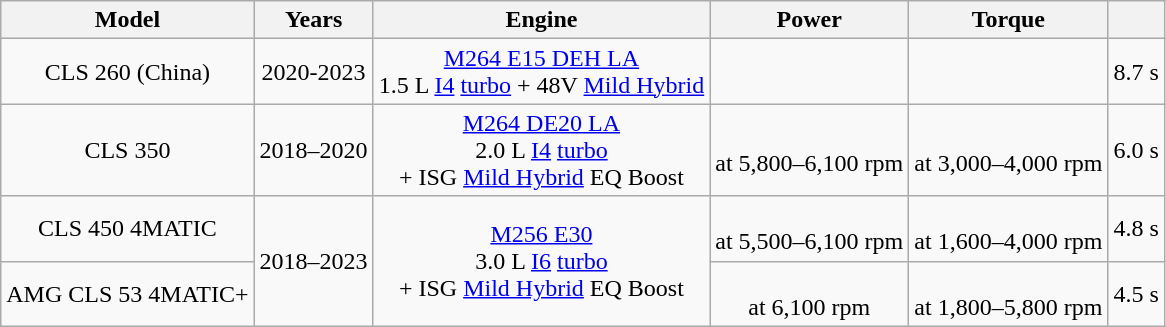<table class="wikitable sortable" style="text-align: center;">
<tr>
<th>Model</th>
<th>Years</th>
<th>Engine</th>
<th>Power</th>
<th>Torque</th>
<th></th>
</tr>
<tr>
<td>CLS 260 (China)</td>
<td>2020-2023</td>
<td><a href='#'>M264 E15 DEH LA</a> <br> 1.5 L <a href='#'>I4</a> <a href='#'>turbo</a> + 48V <a href='#'>Mild Hybrid</a></td>
<td></td>
<td></td>
<td>8.7 s</td>
</tr>
<tr>
<td>CLS 350</td>
<td>2018–2020</td>
<td><a href='#'>M264 DE20 LA</a> <br> 2.0 L <a href='#'>I4</a> <a href='#'>turbo</a> <br> + ISG <a href='#'>Mild Hybrid</a> EQ Boost</td>
<td> <br> at 5,800–6,100 rpm</td>
<td> <br> at 3,000–4,000 rpm</td>
<td>6.0 s</td>
</tr>
<tr>
<td>CLS 450 4MATIC</td>
<td rowspan="2">2018–2023</td>
<td rowspan="2"><a href='#'>M256 E30</a> <br> 3.0 L <a href='#'>I6</a> <a href='#'>turbo</a> <br> + ISG <a href='#'>Mild Hybrid</a> EQ Boost</td>
<td> <br> at 5,500–6,100 rpm</td>
<td> <br> at 1,600–4,000 rpm</td>
<td>4.8 s</td>
</tr>
<tr>
<td>AMG CLS 53 4MATIC+</td>
<td> <br> at 6,100 rpm</td>
<td> <br> at 1,800–5,800 rpm</td>
<td>4.5 s</td>
</tr>
</table>
